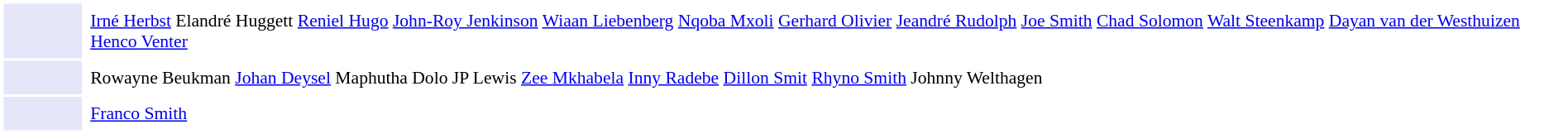<table cellpadding="5" style="border: 1px solid white; font-size:90%;">
<tr>
<td colspan="2" style="text-align:center; font-style:bold; width:5%; background:lavender;"></td>
<td align="left"><a href='#'>Irné Herbst</a> Elandré Huggett <a href='#'>Reniel Hugo</a> <a href='#'>John-Roy Jenkinson</a> <a href='#'>Wiaan Liebenberg</a> <a href='#'>Nqoba Mxoli</a> <a href='#'>Gerhard Olivier</a> <a href='#'>Jeandré Rudolph</a> <a href='#'>Joe Smith</a> <a href='#'>Chad Solomon</a> <a href='#'>Walt Steenkamp</a> <a href='#'>Dayan van der Westhuizen</a> <a href='#'>Henco Venter</a></td>
</tr>
<tr>
<td colspan="2" style="text-align:center; font-style:bold; width:5%; background:lavender;"></td>
<td align="left">Rowayne Beukman <a href='#'>Johan Deysel</a> Maphutha Dolo JP Lewis <a href='#'>Zee Mkhabela</a> <a href='#'>Inny Radebe</a> <a href='#'>Dillon Smit</a> <a href='#'>Rhyno Smith</a> Johnny Welthagen</td>
</tr>
<tr>
<td colspan="2" style="text-align:center; font-style:bold; width:5%; background:lavender;"></td>
<td align="left"><a href='#'>Franco Smith</a></td>
</tr>
</table>
